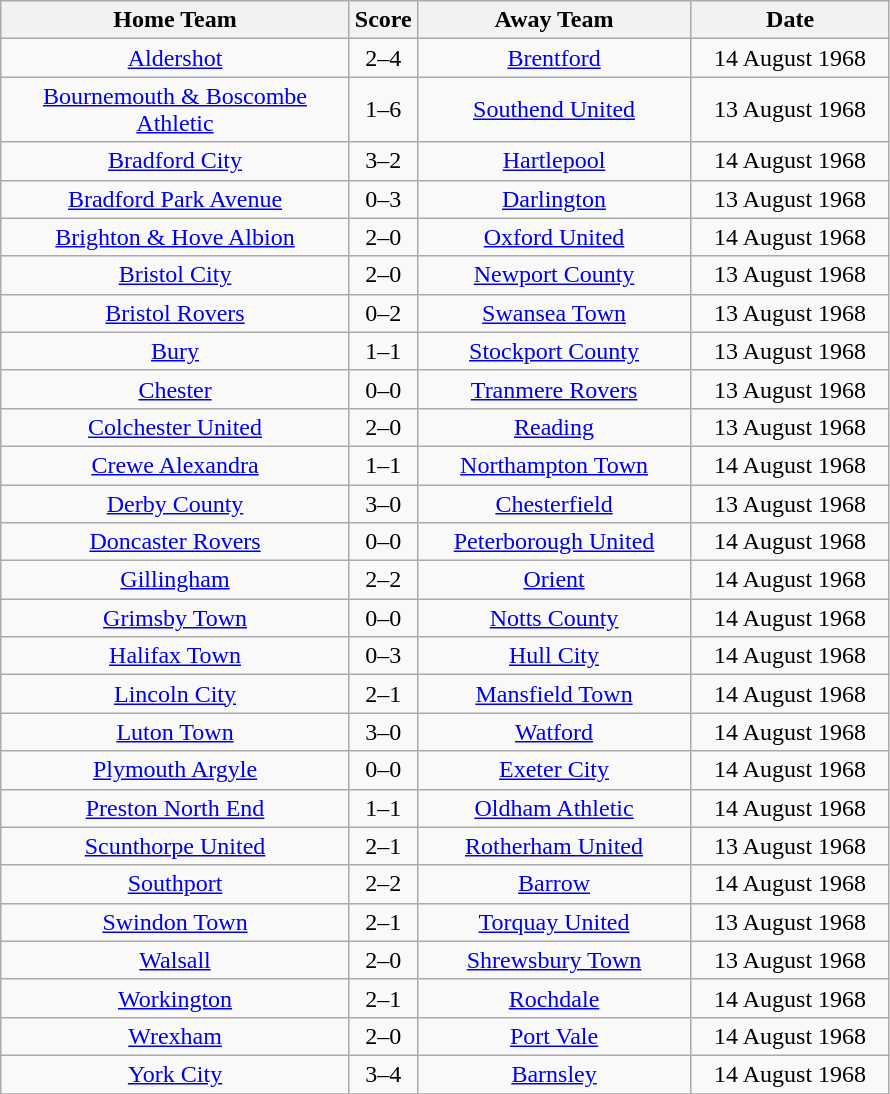<table class="wikitable" style="text-align:center;">
<tr>
<th width=225>Home Team</th>
<th width=20>Score</th>
<th width=175>Away Team</th>
<th width=125>Date</th>
</tr>
<tr>
<td><a href='#'>Aldershot</a></td>
<td>2–4</td>
<td><a href='#'>Brentford</a></td>
<td>14 August 1968</td>
</tr>
<tr>
<td><a href='#'>Bournemouth & Boscombe Athletic</a></td>
<td>1–6</td>
<td><a href='#'>Southend United</a></td>
<td>13 August 1968</td>
</tr>
<tr>
<td><a href='#'>Bradford City</a></td>
<td>3–2</td>
<td><a href='#'>Hartlepool</a></td>
<td>14 August 1968</td>
</tr>
<tr>
<td><a href='#'>Bradford Park Avenue</a></td>
<td>0–3</td>
<td><a href='#'>Darlington</a></td>
<td>13 August 1968</td>
</tr>
<tr>
<td><a href='#'>Brighton & Hove Albion</a></td>
<td>2–0</td>
<td><a href='#'>Oxford United</a></td>
<td>14 August 1968</td>
</tr>
<tr>
<td><a href='#'>Bristol City</a></td>
<td>2–0</td>
<td><a href='#'>Newport County</a></td>
<td>13 August 1968</td>
</tr>
<tr>
<td><a href='#'>Bristol Rovers</a></td>
<td>0–2</td>
<td><a href='#'>Swansea Town</a></td>
<td>13 August 1968</td>
</tr>
<tr>
<td><a href='#'>Bury</a></td>
<td>1–1</td>
<td><a href='#'>Stockport County</a></td>
<td>13 August 1968</td>
</tr>
<tr>
<td><a href='#'>Chester</a></td>
<td>0–0</td>
<td><a href='#'>Tranmere Rovers</a></td>
<td>13 August 1968</td>
</tr>
<tr>
<td><a href='#'>Colchester United</a></td>
<td>2–0</td>
<td><a href='#'>Reading</a></td>
<td>13 August 1968</td>
</tr>
<tr>
<td><a href='#'>Crewe Alexandra</a></td>
<td>1–1</td>
<td><a href='#'>Northampton Town</a></td>
<td>14 August 1968</td>
</tr>
<tr>
<td><a href='#'>Derby County</a></td>
<td>3–0</td>
<td><a href='#'>Chesterfield</a></td>
<td>13 August 1968</td>
</tr>
<tr>
<td><a href='#'>Doncaster Rovers</a></td>
<td>0–0</td>
<td><a href='#'>Peterborough United</a></td>
<td>14 August 1968</td>
</tr>
<tr>
<td><a href='#'>Gillingham</a></td>
<td>2–2</td>
<td><a href='#'>Orient</a></td>
<td>14 August 1968</td>
</tr>
<tr>
<td><a href='#'>Grimsby Town</a></td>
<td>0–0</td>
<td><a href='#'>Notts County</a></td>
<td>14 August 1968</td>
</tr>
<tr>
<td><a href='#'>Halifax Town</a></td>
<td>0–3</td>
<td><a href='#'>Hull City</a></td>
<td>14 August 1968</td>
</tr>
<tr>
<td><a href='#'>Lincoln City</a></td>
<td>2–1</td>
<td><a href='#'>Mansfield Town</a></td>
<td>14 August 1968</td>
</tr>
<tr>
<td><a href='#'>Luton Town</a></td>
<td>3–0</td>
<td><a href='#'>Watford</a></td>
<td>14 August 1968</td>
</tr>
<tr>
<td><a href='#'>Plymouth Argyle</a></td>
<td>0–0</td>
<td><a href='#'>Exeter City</a></td>
<td>14 August 1968</td>
</tr>
<tr>
<td><a href='#'>Preston North End</a></td>
<td>1–1</td>
<td><a href='#'>Oldham Athletic</a></td>
<td>14 August 1968</td>
</tr>
<tr>
<td><a href='#'>Scunthorpe United</a></td>
<td>2–1</td>
<td><a href='#'>Rotherham United</a></td>
<td>13 August 1968</td>
</tr>
<tr>
<td><a href='#'>Southport</a></td>
<td>2–2</td>
<td><a href='#'>Barrow</a></td>
<td>14 August 1968</td>
</tr>
<tr>
<td><a href='#'>Swindon Town</a></td>
<td>2–1</td>
<td><a href='#'>Torquay United</a></td>
<td>13 August 1968</td>
</tr>
<tr>
<td><a href='#'>Walsall</a></td>
<td>2–0</td>
<td><a href='#'>Shrewsbury Town</a></td>
<td>13 August 1968</td>
</tr>
<tr>
<td><a href='#'>Workington</a></td>
<td>2–1</td>
<td><a href='#'>Rochdale</a></td>
<td>14 August 1968</td>
</tr>
<tr>
<td><a href='#'>Wrexham</a></td>
<td>2–0</td>
<td><a href='#'>Port Vale</a></td>
<td>14 August 1968</td>
</tr>
<tr>
<td><a href='#'>York City</a></td>
<td>3–4</td>
<td><a href='#'>Barnsley</a></td>
<td>14 August 1968</td>
</tr>
<tr>
</tr>
</table>
